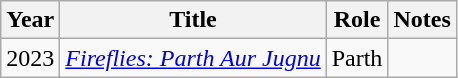<table class="wikitable sortable">
<tr>
<th>Year</th>
<th>Title</th>
<th>Role</th>
<th>Notes</th>
</tr>
<tr>
<td>2023</td>
<td><em><a href='#'>Fireflies: Parth Aur Jugnu</a></em></td>
<td>Parth</td>
<td></td>
</tr>
</table>
